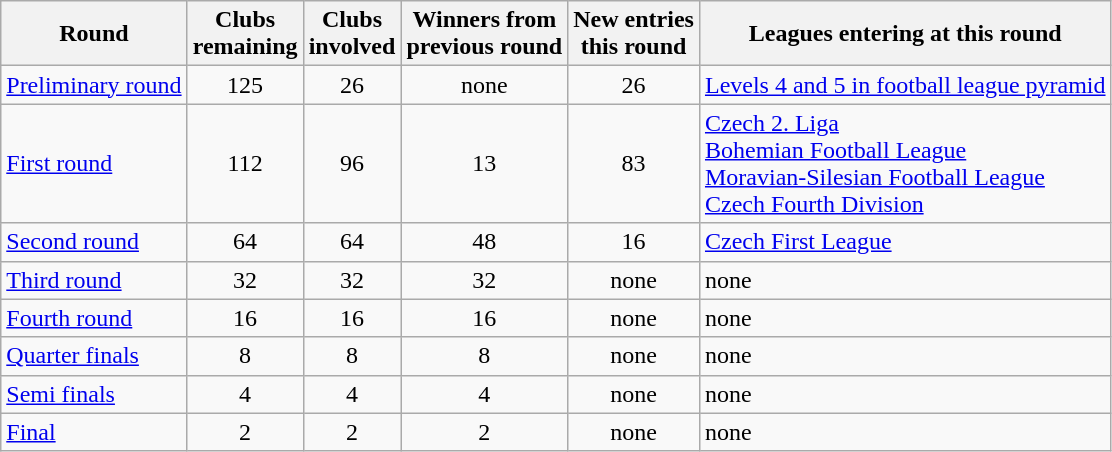<table class="wikitable">
<tr>
<th>Round</th>
<th>Clubs<br>remaining</th>
<th>Clubs<br>involved</th>
<th>Winners from<br>previous round</th>
<th>New entries<br>this round</th>
<th>Leagues entering at this round</th>
</tr>
<tr>
<td><a href='#'>Preliminary round</a></td>
<td align="center">125</td>
<td align="center">26</td>
<td align="center">none</td>
<td align="center">26</td>
<td><a href='#'>Levels 4 and 5 in football league pyramid</a></td>
</tr>
<tr>
<td><a href='#'>First round</a></td>
<td align="center">112</td>
<td align="center">96</td>
<td align="center">13</td>
<td align="center">83</td>
<td><a href='#'>Czech 2. Liga</a><br><a href='#'>Bohemian Football League</a><br><a href='#'>Moravian-Silesian Football League</a><br><a href='#'>Czech Fourth Division</a></td>
</tr>
<tr>
<td><a href='#'>Second round</a></td>
<td align="center">64</td>
<td align="center">64</td>
<td align="center">48</td>
<td align="center">16</td>
<td><a href='#'>Czech First League</a></td>
</tr>
<tr>
<td><a href='#'>Third round</a></td>
<td align="center">32</td>
<td align="center">32</td>
<td align="center">32</td>
<td align="center">none</td>
<td>none</td>
</tr>
<tr>
<td><a href='#'>Fourth round</a></td>
<td align="center">16</td>
<td align="center">16</td>
<td align="center">16</td>
<td align="center">none</td>
<td>none</td>
</tr>
<tr>
<td><a href='#'>Quarter finals</a></td>
<td align="center">8</td>
<td align="center">8</td>
<td align="center">8</td>
<td align="center">none</td>
<td>none</td>
</tr>
<tr>
<td><a href='#'>Semi finals</a></td>
<td align="center">4</td>
<td align="center">4</td>
<td align="center">4</td>
<td align="center">none</td>
<td>none</td>
</tr>
<tr>
<td><a href='#'>Final</a></td>
<td align="center">2</td>
<td align="center">2</td>
<td align="center">2</td>
<td align="center">none</td>
<td>none</td>
</tr>
</table>
